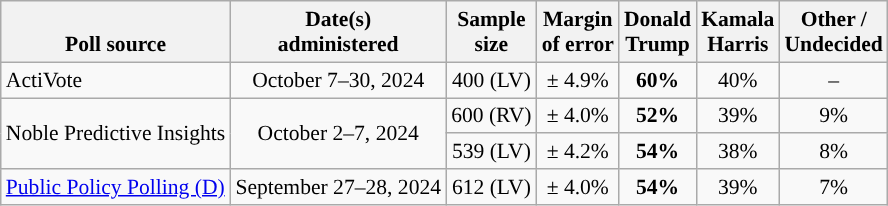<table class="wikitable sortable mw-datatable" style="font-size:90%;text-align:center;line-height:17px">
<tr valign=bottom>
<th>Poll source</th>
<th>Date(s)<br>administered</th>
<th>Sample<br>size</th>
<th>Margin<br>of error</th>
<th class="unsortable">Donald<br>Trump<br></th>
<th class="unsortable">Kamala<br>Harris<br></th>
<th class="unsortable">Other /<br>Undecided</th>
</tr>
<tr>
<td style="text-align:left;">ActiVote</td>
<td data-sort-value="2024-09-28">October 7–30, 2024</td>
<td>400 (LV)</td>
<td>± 4.9%</td>
<td style="background-color:"><strong>60%</strong></td>
<td>40%</td>
<td>–</td>
</tr>
<tr>
<td style="text-align:left;" rowspan="2">Noble Predictive Insights</td>
<td rowspan="2">October 2–7, 2024</td>
<td>600 (RV)</td>
<td>± 4.0%</td>
<td style="background-color:"><strong>52%</strong></td>
<td>39%</td>
<td>9%</td>
</tr>
<tr>
<td>539 (LV)</td>
<td>± 4.2%</td>
<td style="background-color:"><strong>54%</strong></td>
<td>38%</td>
<td>8%</td>
</tr>
<tr>
<td style="text-align:left;"><a href='#'>Public Policy Polling (D)</a></td>
<td data-sort-value="2024-09-28">September 27–28, 2024</td>
<td>612 (LV)</td>
<td>± 4.0%</td>
<td style="background-color:"><strong>54%</strong></td>
<td>39%</td>
<td>7%</td>
</tr>
</table>
